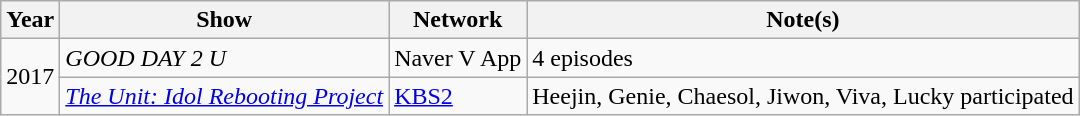<table class="wikitable">
<tr>
<th>Year</th>
<th>Show</th>
<th>Network</th>
<th>Note(s)</th>
</tr>
<tr>
<td rowspan="2">2017</td>
<td><em>GOOD DAY 2 U</em></td>
<td>Naver V App</td>
<td>4 episodes</td>
</tr>
<tr>
<td><em><a href='#'>The Unit: Idol Rebooting Project</a></em></td>
<td><a href='#'>KBS2</a></td>
<td>Heejin, Genie, Chaesol, Jiwon, Viva, Lucky participated</td>
</tr>
</table>
